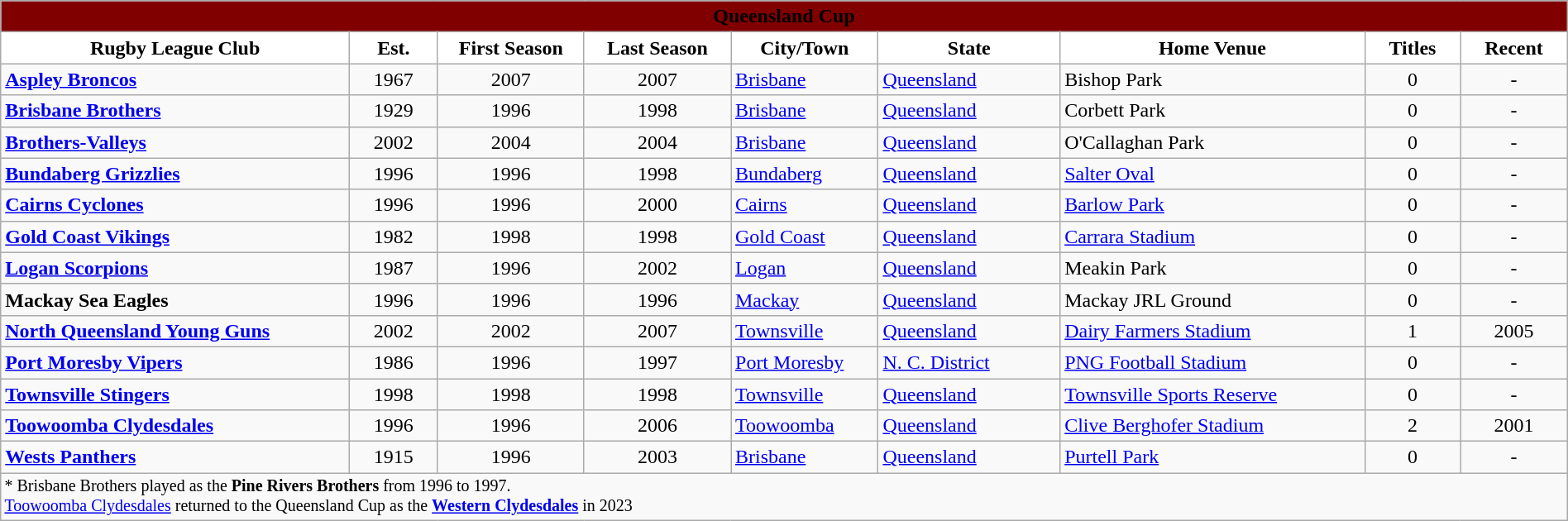<table class="wikitable" style="width: 100%">
<tr>
<td style="background:maroon; text-align:center;" colspan="10"><strong><span>Queensland Cup</span></strong></td>
</tr>
<tr Colours>
<th style="background:white; width:06%">Rugby League Club</th>
<th style="background:white; width:01%">Est.</th>
<th style="background:white; width:02%">First Season</th>
<th style="background:white; width:02%">Last Season</th>
<th style="background:white; width:01%">City/Town</th>
<th style="background:white; width:02%">State</th>
<th style="background:white; width:05%">Home Venue</th>
<th style="background:white; width:01%">Titles</th>
<th colspan="2" style="background:white; width:01%">Recent</th>
</tr>
<tr>
<td align=left> <strong><a href='#'>Aspley Broncos</a></strong></td>
<td align=center>1967</td>
<td align=center>2007</td>
<td align=center>2007</td>
<td><a href='#'>Brisbane</a></td>
<td> <a href='#'>Queensland</a></td>
<td>Bishop Park</td>
<td align=center>0</td>
<td align=center>-</td>
</tr>
<tr>
<td align=left> <strong><a href='#'>Brisbane Brothers</a></strong></td>
<td align=center>1929</td>
<td align=center>1996</td>
<td align=center>1998</td>
<td><a href='#'>Brisbane</a></td>
<td> <a href='#'>Queensland</a></td>
<td>Corbett Park</td>
<td align=center>0</td>
<td align=center>-</td>
</tr>
<tr>
<td align=left> <strong><a href='#'>Brothers-Valleys</a></strong></td>
<td align=center>2002</td>
<td align=center>2004</td>
<td align=center>2004</td>
<td><a href='#'>Brisbane</a></td>
<td> <a href='#'>Queensland</a></td>
<td>O'Callaghan Park</td>
<td align=center>0</td>
<td align=center>-</td>
</tr>
<tr>
<td align=left> <strong><a href='#'>Bundaberg Grizzlies</a></strong></td>
<td align=center>1996</td>
<td align=center>1996</td>
<td align=center>1998</td>
<td><a href='#'>Bundaberg</a></td>
<td> <a href='#'>Queensland</a></td>
<td><a href='#'>Salter Oval</a></td>
<td align=center>0</td>
<td align=center>-</td>
</tr>
<tr>
<td align=left> <strong><a href='#'>Cairns Cyclones</a></strong></td>
<td align=center>1996</td>
<td align=center>1996</td>
<td align=center>2000</td>
<td><a href='#'>Cairns</a></td>
<td> <a href='#'>Queensland</a></td>
<td><a href='#'>Barlow Park</a></td>
<td align=center>0</td>
<td align=center>-</td>
</tr>
<tr>
<td align=left> <strong><a href='#'>Gold Coast Vikings</a></strong></td>
<td align=center>1982</td>
<td align=center>1998</td>
<td align=center>1998</td>
<td><a href='#'>Gold Coast</a></td>
<td> <a href='#'>Queensland</a></td>
<td><a href='#'>Carrara Stadium</a></td>
<td align=center>0</td>
<td align=center>-</td>
</tr>
<tr>
<td align=left> <strong><a href='#'>Logan Scorpions</a></strong></td>
<td align=center>1987</td>
<td align=center>1996</td>
<td align=center>2002</td>
<td><a href='#'>Logan</a></td>
<td> <a href='#'>Queensland</a></td>
<td>Meakin Park</td>
<td align=center>0</td>
<td align=center>-</td>
</tr>
<tr>
<td align=left> <strong>Mackay Sea Eagles</strong></td>
<td align=center>1996</td>
<td align=center>1996</td>
<td align=center>1996</td>
<td><a href='#'>Mackay</a></td>
<td> <a href='#'>Queensland</a></td>
<td>Mackay JRL Ground</td>
<td align=center>0</td>
<td align=center>-</td>
</tr>
<tr>
<td align=left> <strong><a href='#'>North Queensland Young Guns</a></strong></td>
<td align=center>2002</td>
<td align=center>2002</td>
<td align=center>2007</td>
<td><a href='#'>Townsville</a></td>
<td> <a href='#'>Queensland</a></td>
<td><a href='#'>Dairy Farmers Stadium</a></td>
<td align=center>1</td>
<td align=center>2005</td>
</tr>
<tr>
<td align=left> <strong><a href='#'>Port Moresby Vipers</a></strong></td>
<td align=center>1986</td>
<td align=center>1996</td>
<td align=center>1997</td>
<td><a href='#'>Port Moresby</a></td>
<td> <a href='#'>N. C. District</a></td>
<td><a href='#'>PNG Football Stadium</a></td>
<td align=center>0</td>
<td align=center>-</td>
</tr>
<tr>
<td align=left> <strong><a href='#'>Townsville Stingers</a></strong></td>
<td align=center>1998</td>
<td align=center>1998</td>
<td align=center>1998</td>
<td><a href='#'>Townsville</a></td>
<td> <a href='#'>Queensland</a></td>
<td><a href='#'>Townsville Sports Reserve</a></td>
<td align=center>0</td>
<td align=center>-</td>
</tr>
<tr>
<td align=left> <strong><a href='#'>Toowoomba Clydesdales</a></strong></td>
<td align=center>1996</td>
<td align=center>1996</td>
<td align=center>2006</td>
<td><a href='#'>Toowoomba</a></td>
<td> <a href='#'>Queensland</a></td>
<td><a href='#'>Clive Berghofer Stadium</a></td>
<td align=center>2</td>
<td align=center>2001</td>
</tr>
<tr>
<td align=left> <strong><a href='#'>Wests Panthers</a></strong></td>
<td align=center>1915</td>
<td align=center>1996</td>
<td align=center>2003</td>
<td><a href='#'>Brisbane</a></td>
<td> <a href='#'>Queensland</a></td>
<td><a href='#'>Purtell Park</a></td>
<td align=center>0</td>
<td align=center>-</td>
</tr>
<tr>
<td colspan="10" style="font-size:10pt">* Brisbane Brothers played as the <strong>Pine Rivers Brothers</strong> from 1996 to 1997.<br><a href='#'>Toowoomba Clydesdales</a> returned to the Queensland Cup as the <strong><a href='#'>Western Clydesdales</a></strong> in 2023</td>
</tr>
</table>
